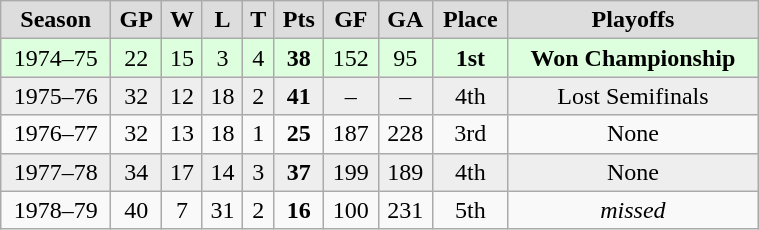<table class="wikitable" width=40%>
<tr style="font-weight:bold; background-color:#dddddd;" align="center" |>
<td>Season</td>
<td>GP</td>
<td>W</td>
<td>L</td>
<td>T</td>
<td>Pts</td>
<td>GF</td>
<td>GA</td>
<td>Place</td>
<td>Playoffs</td>
</tr>
<tr align="center" bgcolor=ddffdd>
<td>1974–75</td>
<td>22</td>
<td>15</td>
<td>3</td>
<td>4</td>
<td><strong>38</strong></td>
<td>152</td>
<td>95</td>
<td><strong>1st</strong></td>
<td><strong>Won Championship</strong></td>
</tr>
<tr align="center" bgcolor=eeeeee>
<td>1975–76</td>
<td>32</td>
<td>12</td>
<td>18</td>
<td>2</td>
<td><strong>41</strong></td>
<td>–</td>
<td>–</td>
<td>4th</td>
<td>Lost Semifinals</td>
</tr>
<tr align="center">
<td>1976–77</td>
<td>32</td>
<td>13</td>
<td>18</td>
<td>1</td>
<td><strong>25</strong></td>
<td>187</td>
<td>228</td>
<td>3rd</td>
<td>None</td>
</tr>
<tr align="center" bgcolor=eeeeee>
<td>1977–78</td>
<td>34</td>
<td>17</td>
<td>14</td>
<td>3</td>
<td><strong>37</strong></td>
<td>199</td>
<td>189</td>
<td>4th</td>
<td>None</td>
</tr>
<tr align="center">
<td>1978–79</td>
<td>40</td>
<td>7</td>
<td>31</td>
<td>2</td>
<td><strong>16</strong></td>
<td>100</td>
<td>231</td>
<td>5th</td>
<td><em>missed</em></td>
</tr>
</table>
